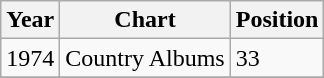<table class="wikitable">
<tr>
<th align="left">Year</th>
<th align="left">Chart</th>
<th align="left">Position</th>
</tr>
<tr>
<td align="left">1974</td>
<td align="left">Country Albums</td>
<td align="left">33</td>
</tr>
<tr>
</tr>
</table>
